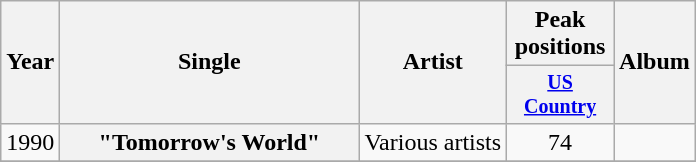<table class="wikitable plainrowheaders" style="text-align:center;">
<tr>
<th rowspan="2">Year</th>
<th rowspan="2" style="width:12em;">Single</th>
<th rowspan="2">Artist</th>
<th colspan="1">Peak positions</th>
<th rowspan="2">Album</th>
</tr>
<tr style="font-size:smaller;">
<th width="65"><a href='#'>US Country</a></th>
</tr>
<tr>
<td>1990</td>
<th scope="row">"Tomorrow's World"</th>
<td>Various artists</td>
<td>74</td>
<td></td>
</tr>
<tr>
</tr>
</table>
